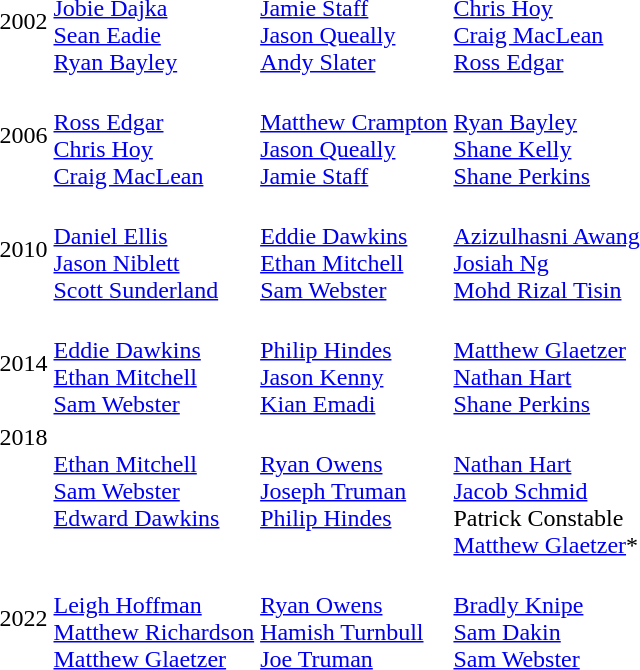<table>
<tr>
<td>2002</td>
<td><br><a href='#'>Jobie Dajka</a><br><a href='#'>Sean Eadie</a><br><a href='#'>Ryan Bayley</a></td>
<td><br><a href='#'>Jamie Staff</a><br><a href='#'>Jason Queally</a><br><a href='#'>Andy Slater</a></td>
<td><br><a href='#'>Chris Hoy</a><br><a href='#'>Craig MacLean</a><br><a href='#'>Ross Edgar</a></td>
</tr>
<tr>
<td>2006<br></td>
<td><br><a href='#'>Ross Edgar</a><br><a href='#'>Chris Hoy</a><br><a href='#'>Craig MacLean</a></td>
<td><br><a href='#'>Matthew Crampton</a><br><a href='#'>Jason Queally</a><br><a href='#'>Jamie Staff</a></td>
<td><br><a href='#'>Ryan Bayley</a><br><a href='#'>Shane Kelly</a><br><a href='#'>Shane Perkins</a></td>
</tr>
<tr>
<td>2010<br></td>
<td><br><a href='#'>Daniel Ellis</a><br><a href='#'>Jason Niblett</a><br><a href='#'>Scott Sunderland</a></td>
<td><br><a href='#'>Eddie Dawkins</a><br><a href='#'>Ethan Mitchell</a><br><a href='#'>Sam Webster</a></td>
<td><br><a href='#'>Azizulhasni Awang</a><br><a href='#'>Josiah Ng</a><br><a href='#'>Mohd Rizal Tisin</a></td>
</tr>
<tr>
<td>2014<br></td>
<td><br><a href='#'>Eddie Dawkins</a><br><a href='#'>Ethan Mitchell</a><br><a href='#'>Sam Webster</a></td>
<td><br><a href='#'>Philip Hindes</a><br><a href='#'>Jason Kenny</a><br><a href='#'>Kian Emadi</a></td>
<td><br><a href='#'>Matthew Glaetzer</a><br><a href='#'>Nathan Hart</a><br><a href='#'>Shane Perkins</a></td>
</tr>
<tr valign="top">
<td>2018<br></td>
<td><br><a href='#'>Ethan Mitchell</a><br><a href='#'>Sam Webster</a><br><a href='#'>Edward Dawkins</a></td>
<td><br><a href='#'>Ryan Owens</a><br><a href='#'>Joseph Truman</a><br><a href='#'>Philip Hindes</a></td>
<td><br><a href='#'>Nathan Hart</a><br><a href='#'>Jacob Schmid</a><br>Patrick Constable<br><a href='#'>Matthew Glaetzer</a>*</td>
</tr>
<tr>
<td>2022<br></td>
<td><br><a href='#'>Leigh Hoffman</a><br><a href='#'>Matthew Richardson</a><br><a href='#'>Matthew Glaetzer</a></td>
<td><br><a href='#'>Ryan Owens</a><br><a href='#'>Hamish Turnbull</a><br><a href='#'>Joe Truman</a></td>
<td><br><a href='#'>Bradly Knipe</a><br><a href='#'>Sam Dakin</a><br><a href='#'>Sam Webster</a></td>
</tr>
</table>
